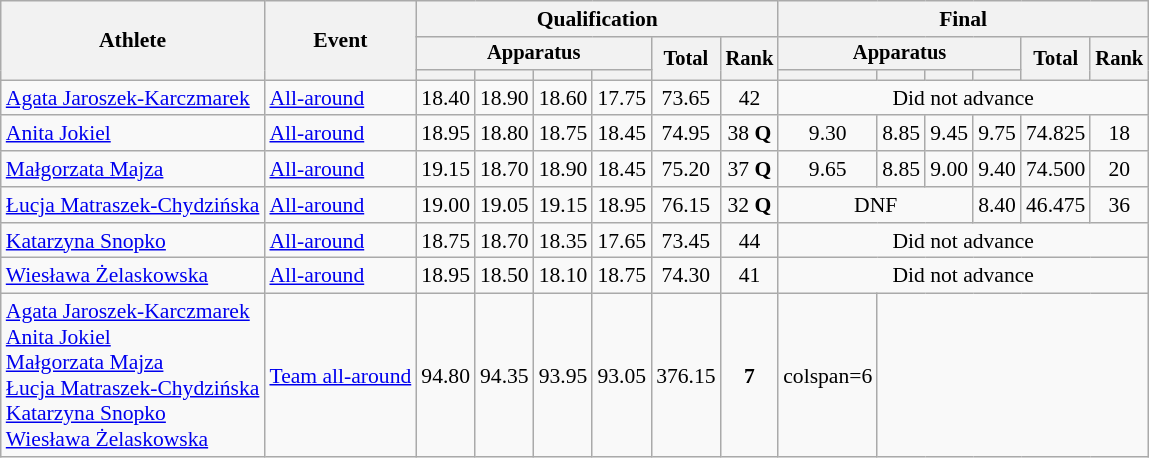<table class="wikitable" style="font-size:90%">
<tr>
<th rowspan="3">Athlete</th>
<th rowspan="3">Event</th>
<th colspan =6>Qualification</th>
<th colspan =6>Final</th>
</tr>
<tr style="font-size:95%">
<th colspan=4>Apparatus</th>
<th rowspan=2>Total</th>
<th rowspan=2>Rank</th>
<th colspan=4>Apparatus</th>
<th rowspan=2>Total</th>
<th rowspan=2>Rank</th>
</tr>
<tr style="font-size:95%">
<th></th>
<th></th>
<th></th>
<th></th>
<th></th>
<th></th>
<th></th>
<th></th>
</tr>
<tr align=center>
<td align=left><a href='#'>Agata Jaroszek-Karczmarek</a></td>
<td align=left><a href='#'>All-around</a></td>
<td>18.40</td>
<td>18.90</td>
<td>18.60</td>
<td>17.75</td>
<td>73.65</td>
<td>42</td>
<td colspan=6>Did not advance</td>
</tr>
<tr align=center>
<td align=left><a href='#'>Anita Jokiel</a></td>
<td align=left><a href='#'>All-around</a></td>
<td>18.95</td>
<td>18.80</td>
<td>18.75</td>
<td>18.45</td>
<td>74.95</td>
<td>38 <strong>Q</strong></td>
<td>9.30</td>
<td>8.85</td>
<td>9.45</td>
<td>9.75</td>
<td>74.825</td>
<td>18</td>
</tr>
<tr align=center>
<td align=left><a href='#'>Małgorzata Majza</a></td>
<td align=left><a href='#'>All-around</a></td>
<td>19.15</td>
<td>18.70</td>
<td>18.90</td>
<td>18.45</td>
<td>75.20</td>
<td>37 <strong>Q</strong></td>
<td>9.65</td>
<td>8.85</td>
<td>9.00</td>
<td>9.40</td>
<td>74.500</td>
<td>20</td>
</tr>
<tr align=center>
<td align=left><a href='#'>Łucja Matraszek-Chydzińska</a></td>
<td align=left><a href='#'>All-around</a></td>
<td>19.00</td>
<td>19.05</td>
<td>19.15</td>
<td>18.95</td>
<td>76.15</td>
<td>32 <strong>Q</strong></td>
<td colspan=3>DNF</td>
<td>8.40</td>
<td>46.475</td>
<td>36</td>
</tr>
<tr align=center>
<td align=left><a href='#'>Katarzyna Snopko</a></td>
<td align=left><a href='#'>All-around</a></td>
<td>18.75</td>
<td>18.70</td>
<td>18.35</td>
<td>17.65</td>
<td>73.45</td>
<td>44</td>
<td colspan=6>Did not advance</td>
</tr>
<tr align=center>
<td align=left><a href='#'>Wiesława Żelaskowska</a></td>
<td align=left><a href='#'>All-around</a></td>
<td>18.95</td>
<td>18.50</td>
<td>18.10</td>
<td>18.75</td>
<td>74.30</td>
<td>41</td>
<td colspan=6>Did not advance</td>
</tr>
<tr align=center>
<td align=left><a href='#'>Agata Jaroszek-Karczmarek</a><br><a href='#'>Anita Jokiel</a><br><a href='#'>Małgorzata Majza</a><br><a href='#'>Łucja Matraszek-Chydzińska</a><br><a href='#'>Katarzyna Snopko</a><br><a href='#'>Wiesława Żelaskowska</a></td>
<td align=left><a href='#'>Team all-around</a></td>
<td>94.80</td>
<td>94.35</td>
<td>93.95</td>
<td>93.05</td>
<td>376.15</td>
<td><strong>7</strong></td>
<td>colspan=6 </td>
</tr>
</table>
